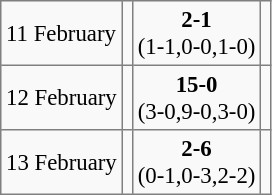<table bgcolor="#f9f9f9" cellpadding="3" cellspacing="0" border="1" style="font-size: 95%; border: gray solid 1px; border-collapse: collapse; background: #f9f9f9;">
<tr>
<td>11 February</td>
<td></td>
<td align="center"><strong>2-1</strong><br>(1-1,0-0,1-0)</td>
<td></td>
</tr>
<tr>
<td>12 February</td>
<td></td>
<td align="center"><strong>15-0</strong><br>(3-0,9-0,3-0)</td>
<td></td>
</tr>
<tr>
<td>13 February</td>
<td></td>
<td align="center"><strong>2-6</strong><br>(0-1,0-3,2-2)</td>
<td></td>
</tr>
</table>
